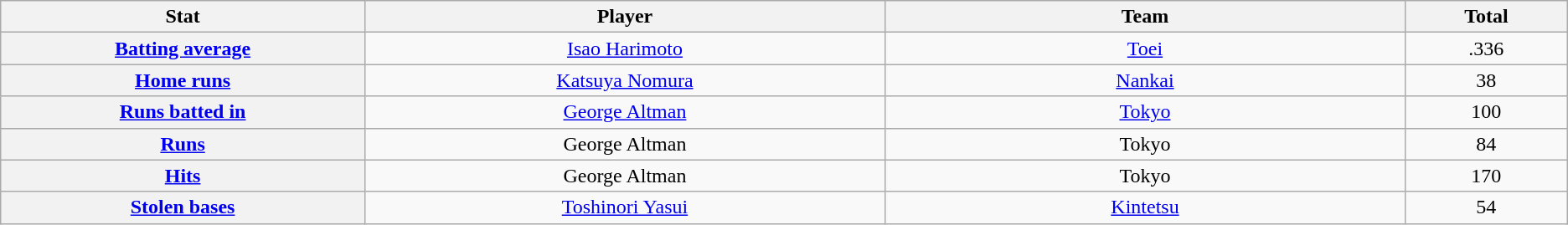<table class="wikitable" style="text-align:center;">
<tr>
<th scope="col" width="7%">Stat</th>
<th scope="col" width="10%">Player</th>
<th scope="col" width="10%">Team</th>
<th scope="col" width="3%">Total</th>
</tr>
<tr>
<th scope="row" style="text-align:center;"><a href='#'>Batting average</a></th>
<td><a href='#'>Isao Harimoto</a></td>
<td><a href='#'>Toei</a></td>
<td>.336</td>
</tr>
<tr>
<th scope="row" style="text-align:center;"><a href='#'>Home runs</a></th>
<td><a href='#'>Katsuya Nomura</a></td>
<td><a href='#'>Nankai</a></td>
<td>38</td>
</tr>
<tr>
<th scope="row" style="text-align:center;"><a href='#'>Runs batted in</a></th>
<td><a href='#'>George Altman</a></td>
<td><a href='#'>Tokyo</a></td>
<td>100</td>
</tr>
<tr>
<th scope="row" style="text-align:center;"><a href='#'>Runs</a></th>
<td>George Altman</td>
<td>Tokyo</td>
<td>84</td>
</tr>
<tr>
<th scope="row" style="text-align:center;"><a href='#'>Hits</a></th>
<td>George Altman</td>
<td>Tokyo</td>
<td>170</td>
</tr>
<tr>
<th scope="row" style="text-align:center;"><a href='#'>Stolen bases</a></th>
<td><a href='#'>Toshinori Yasui</a></td>
<td><a href='#'>Kintetsu</a></td>
<td>54</td>
</tr>
</table>
